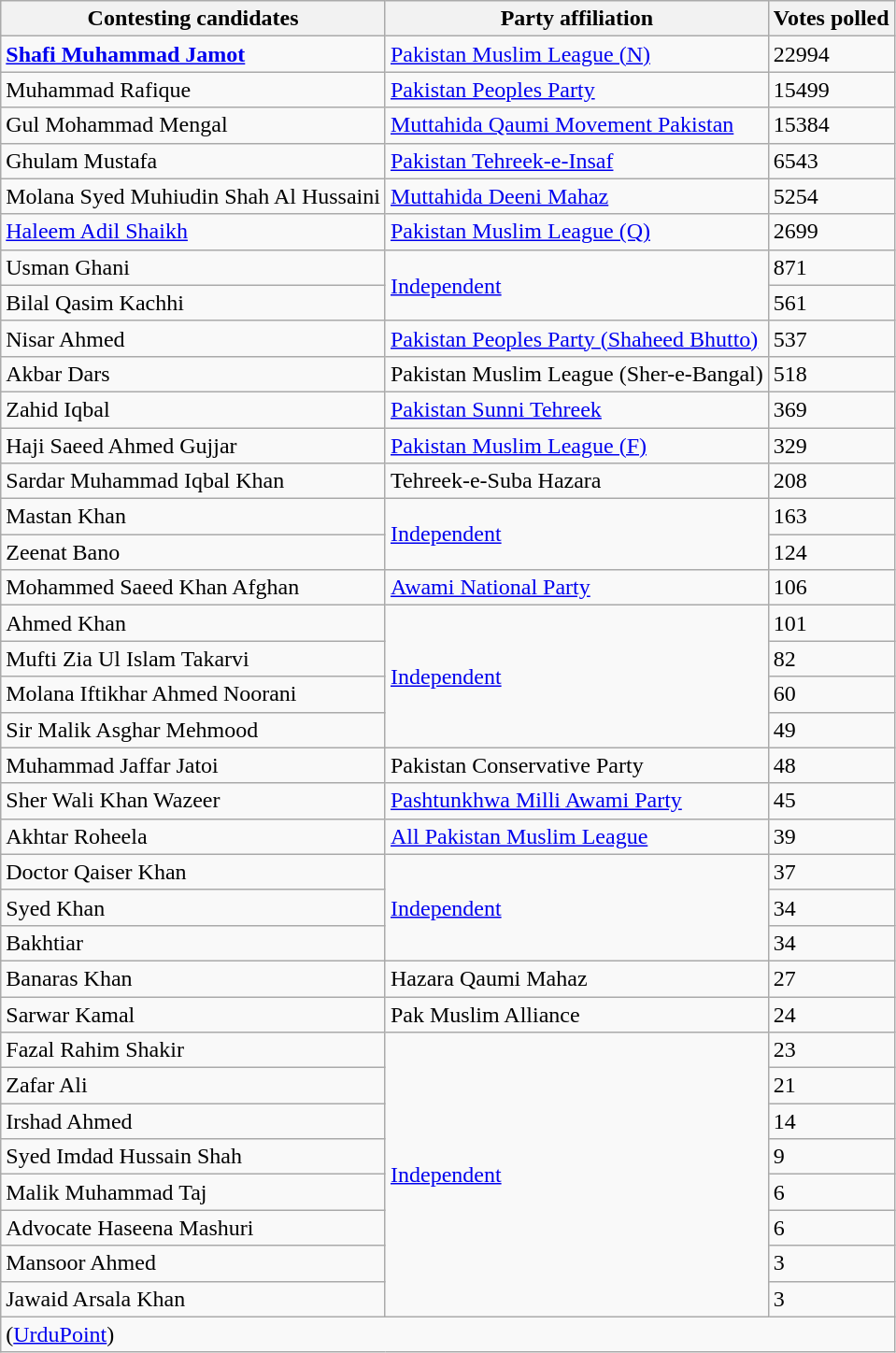<table class="wikitable sortable">
<tr>
<th>Contesting candidates</th>
<th>Party affiliation</th>
<th>Votes polled</th>
</tr>
<tr>
<td><strong><a href='#'>Shafi Muhammad Jamot</a></strong></td>
<td> <a href='#'>Pakistan Muslim League (N)</a></td>
<td>22994</td>
</tr>
<tr>
<td>Muhammad Rafique</td>
<td> <a href='#'>Pakistan Peoples Party</a></td>
<td>15499</td>
</tr>
<tr>
<td>Gul Mohammad Mengal</td>
<td> <a href='#'>Muttahida Qaumi Movement Pakistan</a></td>
<td>15384</td>
</tr>
<tr>
<td>Ghulam Mustafa</td>
<td> <a href='#'>Pakistan Tehreek-e-Insaf</a></td>
<td>6543</td>
</tr>
<tr>
<td>Molana Syed Muhiudin Shah Al Hussaini</td>
<td><a href='#'>Muttahida Deeni Mahaz</a></td>
<td>5254</td>
</tr>
<tr>
<td><a href='#'>Haleem Adil Shaikh</a></td>
<td> <a href='#'>Pakistan Muslim League (Q)</a></td>
<td>2699</td>
</tr>
<tr>
<td>Usman Ghani</td>
<td rowspan="2"><a href='#'>Independent</a></td>
<td>871</td>
</tr>
<tr>
<td>Bilal Qasim Kachhi</td>
<td>561</td>
</tr>
<tr>
<td>Nisar Ahmed</td>
<td> <a href='#'>Pakistan Peoples Party (Shaheed Bhutto)</a></td>
<td>537</td>
</tr>
<tr>
<td>Akbar Dars</td>
<td>Pakistan Muslim League (Sher-e-Bangal)</td>
<td>518</td>
</tr>
<tr>
<td>Zahid Iqbal</td>
<td><a href='#'>Pakistan Sunni Tehreek</a></td>
<td>369</td>
</tr>
<tr>
<td>Haji Saeed Ahmed Gujjar</td>
<td> <a href='#'>Pakistan Muslim League (F)</a></td>
<td>329</td>
</tr>
<tr>
<td>Sardar Muhammad Iqbal Khan</td>
<td>Tehreek-e-Suba Hazara</td>
<td>208</td>
</tr>
<tr>
<td>Mastan Khan</td>
<td rowspan="2"><a href='#'>Independent</a></td>
<td>163</td>
</tr>
<tr>
<td>Zeenat Bano</td>
<td>124</td>
</tr>
<tr>
<td>Mohammed Saeed Khan Afghan</td>
<td> <a href='#'>Awami National Party</a></td>
<td>106</td>
</tr>
<tr>
<td>Ahmed Khan</td>
<td rowspan="4"><a href='#'>Independent</a></td>
<td>101</td>
</tr>
<tr>
<td>Mufti Zia Ul Islam Takarvi</td>
<td>82</td>
</tr>
<tr>
<td>Molana Iftikhar Ahmed Noorani</td>
<td>60</td>
</tr>
<tr>
<td>Sir Malik Asghar Mehmood</td>
<td>49</td>
</tr>
<tr>
<td>Muhammad Jaffar Jatoi</td>
<td>Pakistan Conservative Party</td>
<td>48</td>
</tr>
<tr>
<td>Sher Wali Khan Wazeer</td>
<td> <a href='#'>Pashtunkhwa Milli Awami Party</a></td>
<td>45</td>
</tr>
<tr>
<td>Akhtar Roheela</td>
<td> <a href='#'>All Pakistan Muslim League</a></td>
<td>39</td>
</tr>
<tr>
<td>Doctor Qaiser Khan</td>
<td rowspan="3"><a href='#'>Independent</a></td>
<td>37</td>
</tr>
<tr>
<td>Syed Khan</td>
<td>34</td>
</tr>
<tr>
<td>Bakhtiar</td>
<td>34</td>
</tr>
<tr>
<td>Banaras Khan</td>
<td>Hazara Qaumi Mahaz</td>
<td>27</td>
</tr>
<tr>
<td>Sarwar Kamal</td>
<td>Pak Muslim Alliance</td>
<td>24</td>
</tr>
<tr>
<td>Fazal Rahim Shakir</td>
<td rowspan="8"><a href='#'>Independent</a></td>
<td>23</td>
</tr>
<tr>
<td>Zafar Ali</td>
<td>21</td>
</tr>
<tr>
<td>Irshad Ahmed</td>
<td>14</td>
</tr>
<tr>
<td>Syed Imdad Hussain Shah</td>
<td>9</td>
</tr>
<tr>
<td>Malik Muhammad Taj</td>
<td>6</td>
</tr>
<tr>
<td>Advocate Haseena Mashuri</td>
<td>6</td>
</tr>
<tr>
<td>Mansoor Ahmed</td>
<td>3</td>
</tr>
<tr>
<td>Jawaid Arsala Khan</td>
<td>3</td>
</tr>
<tr>
<td colspan="3"> (<a href='#'>UrduPoint</a>)</td>
</tr>
</table>
